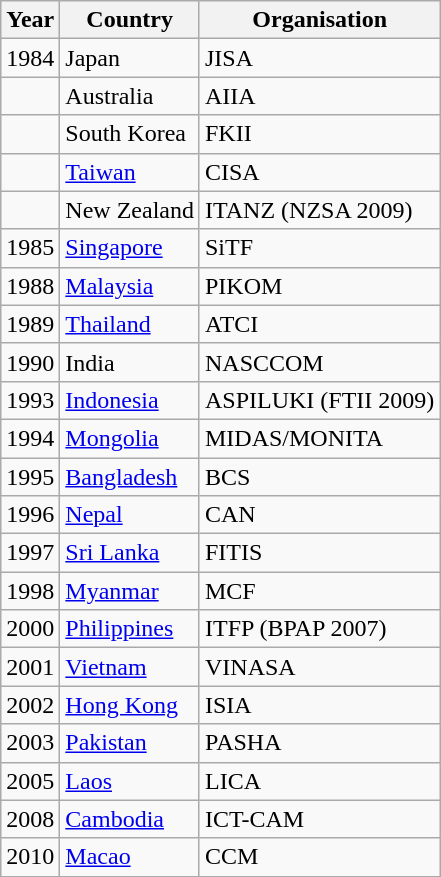<table class="wikitable">
<tr>
<th>Year</th>
<th>Country</th>
<th>Organisation</th>
</tr>
<tr>
<td>1984</td>
<td>Japan</td>
<td>JISA</td>
</tr>
<tr>
<td></td>
<td>Australia</td>
<td>AIIA</td>
</tr>
<tr>
<td></td>
<td>South Korea</td>
<td>FKII</td>
</tr>
<tr>
<td></td>
<td><a href='#'>Taiwan</a></td>
<td>CISA</td>
</tr>
<tr>
<td></td>
<td>New Zealand</td>
<td>ITANZ (NZSA 2009)</td>
</tr>
<tr>
<td>1985</td>
<td><a href='#'>Singapore</a></td>
<td>SiTF</td>
</tr>
<tr>
<td>1988</td>
<td><a href='#'>Malaysia</a></td>
<td>PIKOM</td>
</tr>
<tr>
<td>1989</td>
<td><a href='#'>Thailand</a></td>
<td>ATCI</td>
</tr>
<tr>
<td>1990</td>
<td>India</td>
<td>NASCCOM</td>
</tr>
<tr>
<td>1993</td>
<td><a href='#'>Indonesia</a></td>
<td>ASPILUKI (FTII 2009)</td>
</tr>
<tr>
<td>1994</td>
<td><a href='#'>Mongolia</a></td>
<td>MIDAS/MONITA</td>
</tr>
<tr>
<td>1995</td>
<td><a href='#'>Bangladesh</a></td>
<td>BCS</td>
</tr>
<tr>
<td>1996</td>
<td><a href='#'>Nepal</a></td>
<td>CAN</td>
</tr>
<tr>
<td>1997</td>
<td><a href='#'>Sri Lanka</a></td>
<td>FITIS</td>
</tr>
<tr>
<td>1998</td>
<td><a href='#'>Myanmar</a></td>
<td>MCF</td>
</tr>
<tr>
<td>2000</td>
<td><a href='#'>Philippines</a></td>
<td>ITFP (BPAP 2007)</td>
</tr>
<tr>
<td>2001</td>
<td><a href='#'>Vietnam</a></td>
<td>VINASA</td>
</tr>
<tr>
<td>2002</td>
<td><a href='#'>Hong Kong</a></td>
<td>ISIA</td>
</tr>
<tr>
<td>2003</td>
<td><a href='#'>Pakistan</a></td>
<td>PASHA</td>
</tr>
<tr>
<td>2005</td>
<td><a href='#'>Laos</a></td>
<td>LICA</td>
</tr>
<tr>
<td>2008</td>
<td><a href='#'>Cambodia</a></td>
<td>ICT-CAM</td>
</tr>
<tr>
<td>2010</td>
<td><a href='#'>Macao</a></td>
<td>CCM</td>
</tr>
</table>
